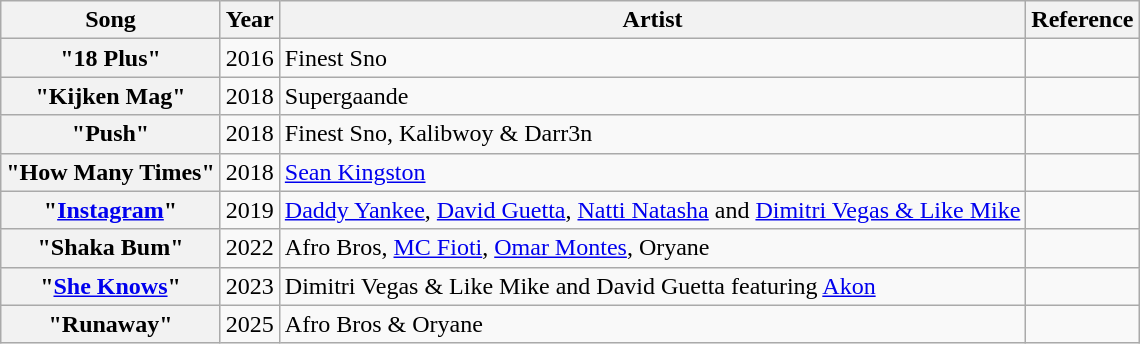<table class="wikitable plainrowheaders">
<tr>
<th>Song</th>
<th>Year</th>
<th>Artist</th>
<th>Reference</th>
</tr>
<tr>
<th scope="row">"18 Plus"</th>
<td>2016</td>
<td>Finest Sno</td>
<td></td>
</tr>
<tr>
<th scope="row">"Kijken Mag"</th>
<td>2018</td>
<td>Supergaande</td>
<td></td>
</tr>
<tr>
<th scope="row">"Push"</th>
<td>2018</td>
<td>Finest Sno, Kalibwoy & Darr3n</td>
<td></td>
</tr>
<tr>
<th scope="row">"How Many Times"</th>
<td>2018</td>
<td><a href='#'>Sean Kingston</a></td>
<td></td>
</tr>
<tr>
<th scope="row">"<a href='#'>Instagram</a>"</th>
<td>2019</td>
<td><a href='#'>Daddy Yankee</a>, <a href='#'>David Guetta</a>, <a href='#'>Natti Natasha</a> and <a href='#'>Dimitri Vegas & Like Mike</a></td>
<td></td>
</tr>
<tr>
<th scope="row">"Shaka Bum"</th>
<td>2022</td>
<td>Afro Bros, <a href='#'>MC Fioti</a>, <a href='#'>Omar Montes</a>, Oryane</td>
<td></td>
</tr>
<tr>
<th scope="row">"<a href='#'>She Knows</a>"</th>
<td>2023</td>
<td>Dimitri Vegas & Like Mike and David Guetta featuring <a href='#'>Akon</a></td>
<td></td>
</tr>
<tr>
<th scope="row">"Runaway"</th>
<td>2025</td>
<td>Afro Bros & Oryane</td>
<td></td>
</tr>
</table>
